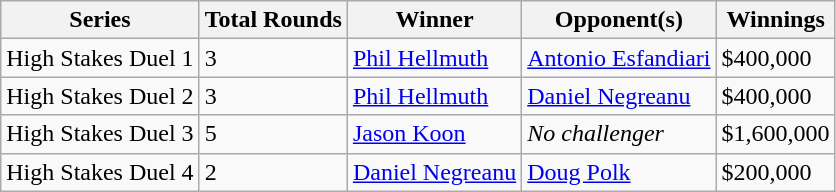<table class="wikitable">
<tr>
<th>Series</th>
<th>Total Rounds</th>
<th>Winner</th>
<th>Opponent(s)</th>
<th>Winnings</th>
</tr>
<tr>
<td>High Stakes Duel 1</td>
<td>3</td>
<td><a href='#'>Phil Hellmuth</a></td>
<td><a href='#'>Antonio Esfandiari</a></td>
<td>$400,000</td>
</tr>
<tr>
<td>High Stakes Duel 2</td>
<td>3</td>
<td><a href='#'>Phil Hellmuth</a></td>
<td><a href='#'>Daniel Negreanu</a></td>
<td>$400,000</td>
</tr>
<tr>
<td>High Stakes Duel 3</td>
<td>5</td>
<td><a href='#'>Jason Koon</a></td>
<td><em>No challenger</em></td>
<td>$1,600,000</td>
</tr>
<tr>
<td>High Stakes Duel 4</td>
<td>2</td>
<td><a href='#'>Daniel Negreanu</a></td>
<td><a href='#'>Doug Polk</a></td>
<td>$200,000</td>
</tr>
</table>
